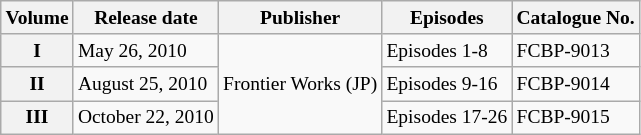<table class="wikitable" style="font-size:small">
<tr>
<th>Volume</th>
<th>Release date</th>
<th>Publisher</th>
<th>Episodes</th>
<th>Catalogue No.</th>
</tr>
<tr>
<th>I</th>
<td>May 26, 2010</td>
<td rowspan="3">Frontier Works (JP)</td>
<td>Episodes 1-8</td>
<td>FCBP-9013</td>
</tr>
<tr>
<th>II</th>
<td>August 25, 2010</td>
<td>Episodes 9-16</td>
<td>FCBP-9014</td>
</tr>
<tr>
<th>III</th>
<td>October 22, 2010</td>
<td>Episodes 17-26</td>
<td>FCBP-9015</td>
</tr>
</table>
